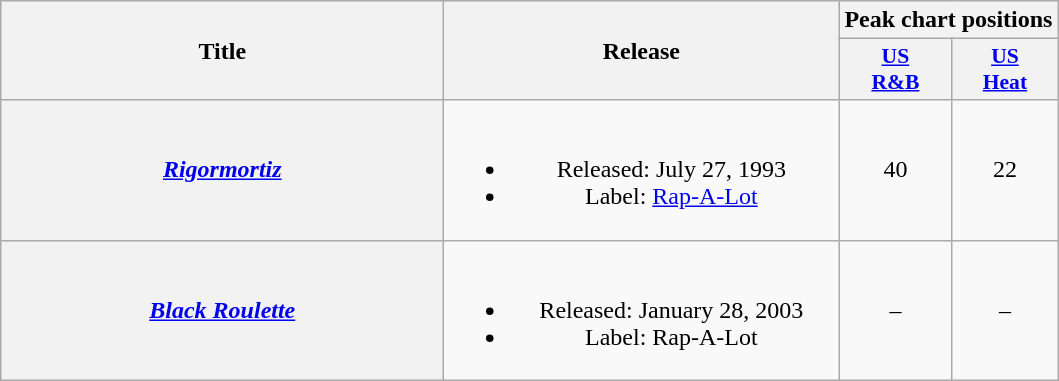<table class="wikitable plainrowheaders" style="text-align:center;">
<tr>
<th rowspan="2" style="width:18em;">Title</th>
<th rowspan="2" style="width:16em;">Release</th>
<th colspan="2">Peak chart positions</th>
</tr>
<tr>
<th scope="col" style=font-size:90%;"><a href='#'>US<br>R&B</a></th>
<th scope="col" style=font-size:90%;"><a href='#'>US<br>Heat</a></th>
</tr>
<tr>
<th scope="row"><em><a href='#'>Rigormortiz</a></em></th>
<td><br><ul><li>Released: July 27, 1993</li><li>Label: <a href='#'>Rap-A-Lot</a></li></ul></td>
<td align="center">40</td>
<td align="center">22</td>
</tr>
<tr>
<th scope="row"><em><a href='#'>Black Roulette</a></em></th>
<td><br><ul><li>Released: January 28, 2003</li><li>Label: Rap-A-Lot</li></ul></td>
<td align="center">–</td>
<td align="center">–</td>
</tr>
</table>
